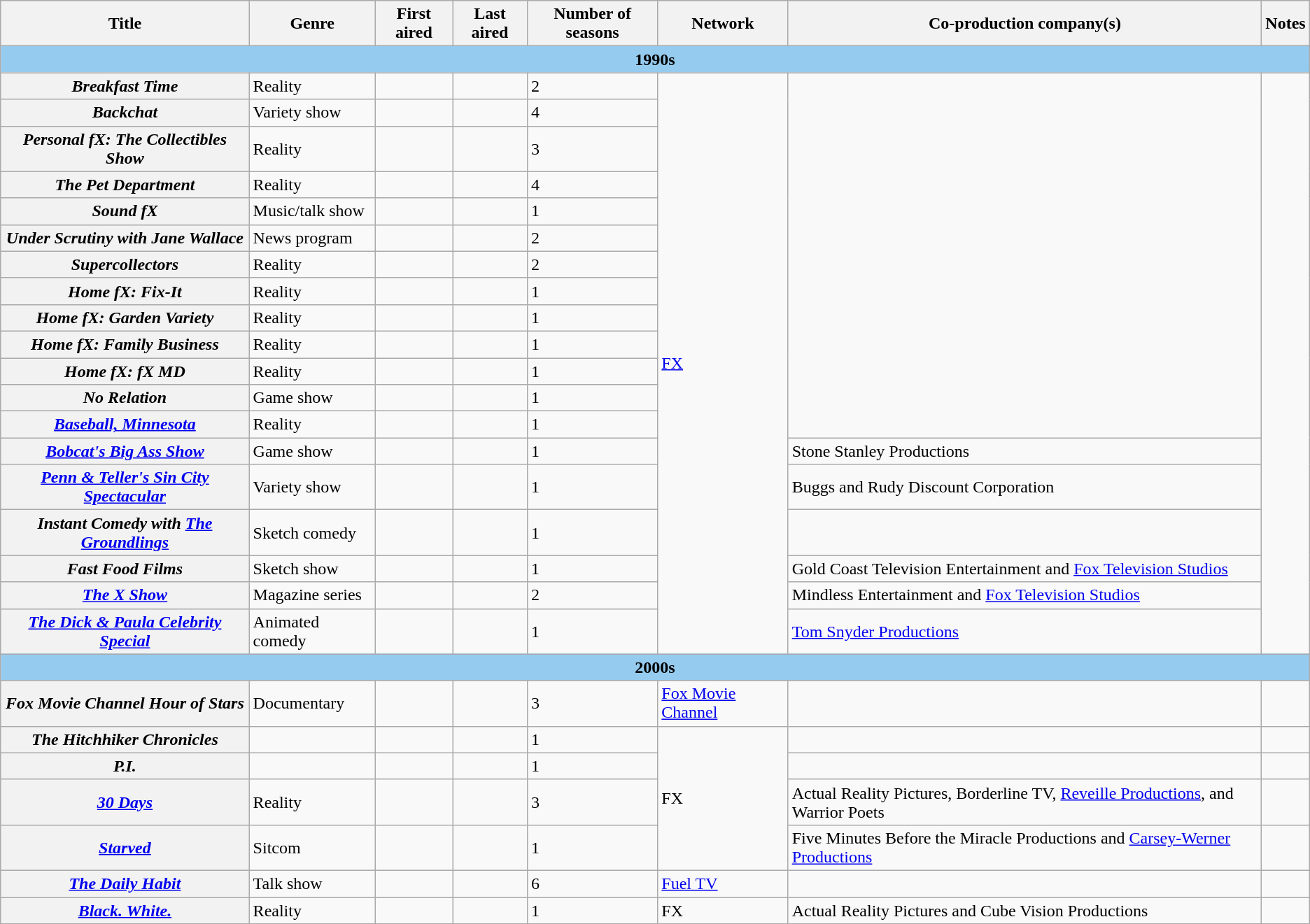<table class="wikitable plainrowheaders sortable">
<tr>
<th scope="col">Title</th>
<th scope="col">Genre</th>
<th scope="col">First aired</th>
<th scope="col">Last aired</th>
<th scope="col">Number of seasons</th>
<th scope="col">Network</th>
<th scope="col" class="unsortable">Co-production company(s)</th>
<th scope="col" class="unsortable">Notes</th>
</tr>
<tr>
<th colspan="8" style="background:#95CBEF;">1990s</th>
</tr>
<tr>
<th scope="row"><em>Breakfast Time</em></th>
<td>Reality</td>
<td></td>
<td></td>
<td>2</td>
<td rowspan="19"><a href='#'>FX</a></td>
<td rowspan="13"></td>
<td rowspan="19"></td>
</tr>
<tr>
<th scope="row"><em>Backchat</em></th>
<td>Variety show</td>
<td></td>
<td></td>
<td>4</td>
</tr>
<tr>
<th scope="row"><em>Personal fX: The Collectibles Show</em></th>
<td>Reality</td>
<td></td>
<td></td>
<td>3</td>
</tr>
<tr>
<th scope="row"><em>The Pet Department</em></th>
<td>Reality</td>
<td></td>
<td></td>
<td>4</td>
</tr>
<tr>
<th scope="row"><em>Sound fX</em></th>
<td>Music/talk show</td>
<td></td>
<td></td>
<td>1</td>
</tr>
<tr>
<th scope="row"><em>Under Scrutiny with Jane Wallace</em></th>
<td>News program</td>
<td></td>
<td></td>
<td>2</td>
</tr>
<tr>
<th scope="row"><em>Supercollectors</em></th>
<td>Reality</td>
<td></td>
<td></td>
<td>2</td>
</tr>
<tr>
<th scope="row"><em>Home fX: Fix-It</em></th>
<td>Reality</td>
<td></td>
<td></td>
<td>1</td>
</tr>
<tr>
<th scope="row"><em>Home fX: Garden Variety</em></th>
<td>Reality</td>
<td></td>
<td></td>
<td>1</td>
</tr>
<tr>
<th scope="row"><em>Home fX: Family Business</em></th>
<td>Reality</td>
<td></td>
<td></td>
<td>1</td>
</tr>
<tr>
<th scope="row"><em>Home fX: fX MD</em></th>
<td>Reality</td>
<td></td>
<td></td>
<td>1</td>
</tr>
<tr>
<th scope="row"><em>No Relation</em></th>
<td>Game show</td>
<td></td>
<td></td>
<td>1</td>
</tr>
<tr>
<th scope="row"><em><a href='#'>Baseball, Minnesota</a></em></th>
<td>Reality</td>
<td></td>
<td></td>
<td>1</td>
</tr>
<tr>
<th scope="row"><em><a href='#'>Bobcat's Big Ass Show</a></em></th>
<td>Game show</td>
<td></td>
<td></td>
<td>1</td>
<td>Stone Stanley Productions</td>
</tr>
<tr>
<th scope="row"><em><a href='#'>Penn & Teller's Sin City Spectacular</a></em></th>
<td>Variety show</td>
<td></td>
<td></td>
<td>1</td>
<td>Buggs and Rudy Discount Corporation</td>
</tr>
<tr>
<th scope="row"><em>Instant Comedy with <a href='#'>The Groundlings</a></em></th>
<td>Sketch comedy</td>
<td></td>
<td></td>
<td>1</td>
<td></td>
</tr>
<tr>
<th scope="row"><em>Fast Food Films</em></th>
<td>Sketch show</td>
<td></td>
<td></td>
<td>1</td>
<td>Gold Coast Television Entertainment and <a href='#'>Fox Television Studios</a></td>
</tr>
<tr>
<th scope="row"><em><a href='#'>The X Show</a></em></th>
<td>Magazine series</td>
<td></td>
<td></td>
<td>2</td>
<td>Mindless Entertainment and <a href='#'>Fox Television Studios</a></td>
</tr>
<tr>
<th scope="row"><em><a href='#'>The Dick & Paula Celebrity Special</a></em></th>
<td>Animated comedy</td>
<td></td>
<td></td>
<td>1</td>
<td><a href='#'>Tom Snyder Productions</a></td>
</tr>
<tr>
<th colspan="8" style="background:#95CBEF;">2000s</th>
</tr>
<tr>
<th scope="row"><em>Fox Movie Channel Hour of Stars</em></th>
<td>Documentary</td>
<td></td>
<td></td>
<td>3</td>
<td><a href='#'>Fox Movie Channel</a></td>
<td></td>
<td></td>
</tr>
<tr>
<th scope="row"><em>The Hitchhiker Chronicles</em></th>
<td></td>
<td></td>
<td></td>
<td>1</td>
<td rowspan="4">FX</td>
<td></td>
<td></td>
</tr>
<tr>
<th scope="row"><em>P.I.</em></th>
<td></td>
<td></td>
<td></td>
<td>1</td>
<td></td>
<td></td>
</tr>
<tr>
<th scope="row"><em><a href='#'>30 Days</a></em></th>
<td>Reality</td>
<td></td>
<td></td>
<td>3</td>
<td>Actual Reality Pictures, Borderline TV, <a href='#'>Reveille Productions</a>, and Warrior Poets</td>
<td></td>
</tr>
<tr>
<th scope="row"><em><a href='#'>Starved</a></em></th>
<td>Sitcom</td>
<td></td>
<td></td>
<td>1</td>
<td>Five Minutes Before the Miracle Productions and <a href='#'>Carsey-Werner Productions</a></td>
<td></td>
</tr>
<tr>
<th scope="row"><em><a href='#'>The Daily Habit</a></em></th>
<td>Talk show</td>
<td></td>
<td></td>
<td>6</td>
<td><a href='#'>Fuel TV</a></td>
<td></td>
<td></td>
</tr>
<tr>
<th scope="row"><em><a href='#'>Black. White.</a></em></th>
<td>Reality</td>
<td></td>
<td></td>
<td>1</td>
<td>FX</td>
<td>Actual Reality Pictures and Cube Vision Productions</td>
<td></td>
</tr>
</table>
